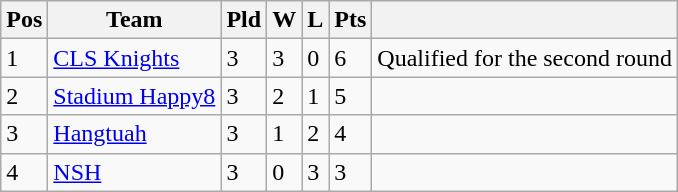<table class="wikitable">
<tr>
<th>Pos</th>
<th>Team</th>
<th>Pld</th>
<th>W</th>
<th>L</th>
<th>Pts</th>
<th></th>
</tr>
<tr>
<td>1</td>
<td><a href='#'>CLS Knights</a></td>
<td>3</td>
<td>3</td>
<td>0</td>
<td>6</td>
<td>Qualified for the second round</td>
</tr>
<tr>
<td>2</td>
<td><a href='#'>Stadium Happy8</a></td>
<td>3</td>
<td>2</td>
<td>1</td>
<td>5</td>
<td></td>
</tr>
<tr>
<td>3</td>
<td><a href='#'>Hangtuah</a></td>
<td>3</td>
<td>1</td>
<td>2</td>
<td>4</td>
<td></td>
</tr>
<tr>
<td>4</td>
<td><a href='#'>NSH</a></td>
<td>3</td>
<td>0</td>
<td>3</td>
<td>3</td>
<td></td>
</tr>
</table>
